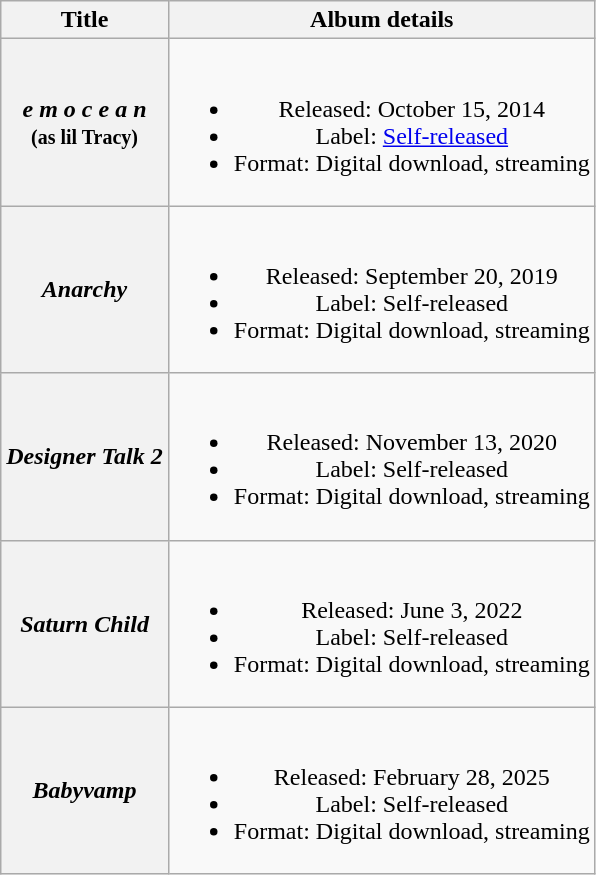<table class="wikitable plainrowheaders" style="text-align:center;">
<tr>
<th scope="col">Title</th>
<th scope="col">Album details</th>
</tr>
<tr>
<th scope="row"><em>e m o c e a n</em><br><small>(as lil Tracy)</small></th>
<td><br><ul><li>Released: October 15, 2014</li><li>Label: <a href='#'>Self-released</a></li><li>Format: Digital download, streaming</li></ul></td>
</tr>
<tr>
<th scope="row"><em>Anarchy</em></th>
<td><br><ul><li>Released: September 20, 2019</li><li>Label: Self-released</li><li>Format: Digital download, streaming</li></ul></td>
</tr>
<tr>
<th scope="row"><em>Designer Talk 2</em></th>
<td><br><ul><li>Released: November 13, 2020</li><li>Label: Self-released</li><li>Format: Digital download, streaming</li></ul></td>
</tr>
<tr>
<th scope="row"><em>Saturn Child</em></th>
<td><br><ul><li>Released: June 3, 2022</li><li>Label: Self-released</li><li>Format: Digital download, streaming</li></ul></td>
</tr>
<tr>
<th scope="row"><em>Babyvamp</em></th>
<td><br><ul><li>Released: February 28, 2025</li><li>Label: Self-released</li><li>Format: Digital download, streaming</li></ul></td>
</tr>
</table>
